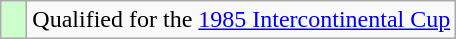<table class="wikitable">
<tr>
<td width=10px bgcolor="#ccffcc"></td>
<td>Qualified for the <a href='#'>1985 Intercontinental Cup</a></td>
</tr>
</table>
